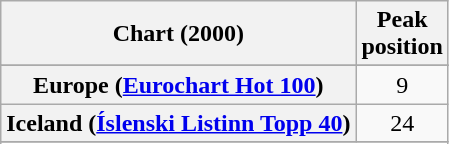<table class="wikitable sortable plainrowheaders" style="text-align:center;">
<tr>
<th scope="col">Chart (2000)</th>
<th scope="col">Peak<br>position</th>
</tr>
<tr>
</tr>
<tr>
</tr>
<tr>
</tr>
<tr>
<th scope="row">Europe (<a href='#'>Eurochart Hot 100</a>)</th>
<td>9</td>
</tr>
<tr>
<th scope="row">Iceland (<a href='#'>Íslenski Listinn Topp 40</a>)</th>
<td>24</td>
</tr>
<tr>
</tr>
<tr>
</tr>
<tr>
</tr>
<tr>
</tr>
<tr>
</tr>
<tr>
</tr>
<tr>
</tr>
</table>
